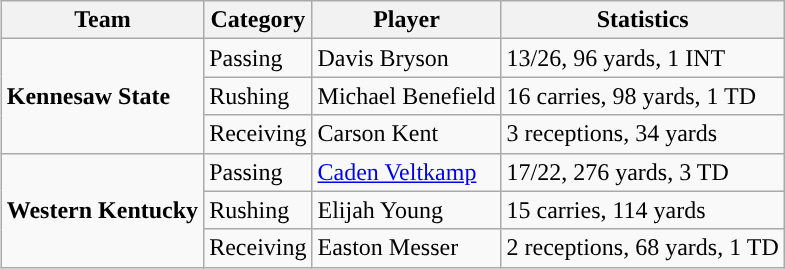<table class="wikitable" style="float: right;">
<tr>
<th>Team</th>
<th>Category</th>
<th>Player</th>
<th>Statistics</th>
</tr>
<tr>
<td rowspan=3><strong>Kennesaw State</strong></td>
<td>Passing</td>
<td>Davis Bryson</td>
<td>13/26, 96 yards, 1 INT</td>
</tr>
<tr>
<td>Rushing</td>
<td>Michael Benefield</td>
<td>16 carries, 98 yards, 1 TD</td>
</tr>
<tr>
<td>Receiving</td>
<td>Carson Kent</td>
<td>3 receptions, 34 yards</td>
</tr>
<tr>
<td rowspan=3><strong>Western Kentucky</strong></td>
<td>Passing</td>
<td><a href='#'>Caden Veltkamp</a></td>
<td>17/22, 276 yards, 3 TD</td>
</tr>
<tr>
<td>Rushing</td>
<td>Elijah Young</td>
<td>15 carries, 114 yards</td>
</tr>
<tr>
<td>Receiving</td>
<td>Easton Messer</td>
<td>2 receptions, 68 yards, 1 TD</td>
</tr>
</table>
